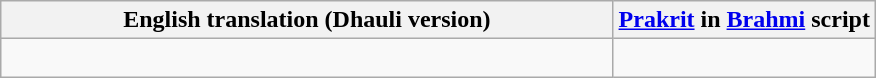<table class = "wikitable center">
<tr>
<th scope = "col" align=center>English translation (Dhauli version)</th>
<th><a href='#'>Prakrit</a> in <a href='#'>Brahmi</a> script</th>
</tr>
<tr>
<td align = left><br></td>
<td align = center width = "30%"></td>
</tr>
</table>
